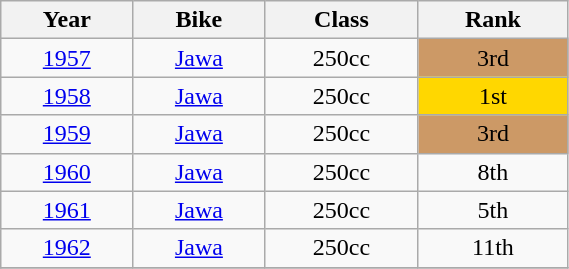<table class="wikitable" width=30% style="font-size:100%; text-align:center;">
<tr>
<th>Year</th>
<th>Bike</th>
<th>Class</th>
<th>Rank</th>
</tr>
<tr>
<td><a href='#'>1957</a></td>
<td><a href='#'>Jawa</a></td>
<td>250cc</td>
<td bgcolor=cc9966>3rd</td>
</tr>
<tr>
<td><a href='#'>1958</a></td>
<td><a href='#'>Jawa</a></td>
<td>250cc</td>
<td bgcolor=gold>1st</td>
</tr>
<tr>
<td><a href='#'>1959</a></td>
<td><a href='#'>Jawa</a></td>
<td>250cc</td>
<td bgcolor=cc9966>3rd</td>
</tr>
<tr>
<td><a href='#'>1960</a></td>
<td><a href='#'>Jawa</a></td>
<td>250cc</td>
<td>8th</td>
</tr>
<tr>
<td><a href='#'>1961</a></td>
<td><a href='#'>Jawa</a></td>
<td>250cc</td>
<td>5th</td>
</tr>
<tr>
<td><a href='#'>1962</a></td>
<td><a href='#'>Jawa</a></td>
<td>250cc</td>
<td>11th</td>
</tr>
<tr>
</tr>
</table>
